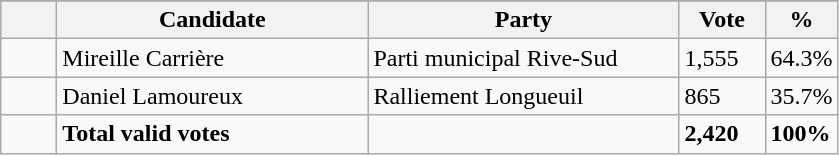<table class="wikitable">
<tr>
</tr>
<tr>
<th bgcolor="#DDDDFF" width="30px"></th>
<th bgcolor="#DDDDFF" width="200px">Candidate</th>
<th bgcolor="#DDDDFF" width="200px">Party</th>
<th bgcolor="#DDDDFF" width="50px">Vote</th>
<th bgcolor="#DDDDFF" width="30px">%</th>
</tr>
<tr>
<td> </td>
<td>Mireille Carrière</td>
<td>Parti municipal Rive-Sud</td>
<td>1,555</td>
<td>64.3%</td>
</tr>
<tr>
<td> </td>
<td>Daniel Lamoureux</td>
<td>Ralliement Longueuil</td>
<td>865</td>
<td>35.7%</td>
</tr>
<tr>
<td> </td>
<td><strong>Total valid votes</strong></td>
<td></td>
<td><strong>2,420</strong></td>
<td><strong>100%</strong></td>
</tr>
</table>
